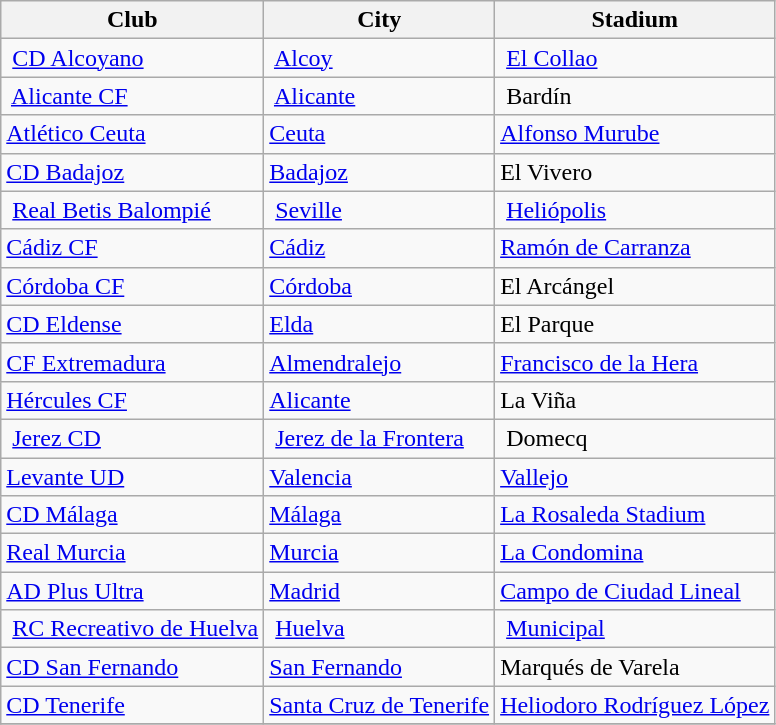<table class="wikitable sortable" style="text-align: left;">
<tr>
<th>Club</th>
<th>City</th>
<th>Stadium</th>
</tr>
<tr>
<td> <a href='#'>CD Alcoyano</a></td>
<td> <a href='#'>Alcoy</a></td>
<td> <a href='#'>El Collao</a></td>
</tr>
<tr>
<td> <a href='#'>Alicante CF</a></td>
<td> <a href='#'>Alicante</a></td>
<td> Bardín</td>
</tr>
<tr>
<td><a href='#'>Atlético Ceuta</a></td>
<td><a href='#'>Ceuta</a></td>
<td><a href='#'>Alfonso Murube</a></td>
</tr>
<tr>
<td><a href='#'>CD Badajoz</a></td>
<td><a href='#'>Badajoz</a></td>
<td>El Vivero</td>
</tr>
<tr>
<td> <a href='#'>Real Betis Balompié</a></td>
<td> <a href='#'>Seville</a></td>
<td> <a href='#'>Heliópolis</a></td>
</tr>
<tr>
<td><a href='#'>Cádiz CF</a></td>
<td><a href='#'>Cádiz</a></td>
<td><a href='#'>Ramón de Carranza</a></td>
</tr>
<tr>
<td><a href='#'>Córdoba CF</a></td>
<td><a href='#'>Córdoba</a></td>
<td>El Arcángel</td>
</tr>
<tr>
<td><a href='#'>CD Eldense</a></td>
<td><a href='#'>Elda</a></td>
<td>El Parque</td>
</tr>
<tr>
<td><a href='#'>CF Extremadura</a></td>
<td><a href='#'>Almendralejo</a></td>
<td><a href='#'>Francisco de la Hera</a></td>
</tr>
<tr>
<td><a href='#'>Hércules CF</a></td>
<td><a href='#'>Alicante</a></td>
<td>La Viña</td>
</tr>
<tr>
<td> <a href='#'>Jerez CD</a></td>
<td> <a href='#'>Jerez de la Frontera</a></td>
<td> Domecq</td>
</tr>
<tr>
<td><a href='#'>Levante UD</a></td>
<td><a href='#'>Valencia</a></td>
<td><a href='#'>Vallejo</a></td>
</tr>
<tr>
<td><a href='#'>CD Málaga</a></td>
<td><a href='#'>Málaga</a></td>
<td><a href='#'>La Rosaleda Stadium</a></td>
</tr>
<tr>
<td><a href='#'>Real Murcia</a></td>
<td><a href='#'>Murcia</a></td>
<td><a href='#'>La Condomina</a></td>
</tr>
<tr>
<td><a href='#'>AD Plus Ultra</a></td>
<td><a href='#'>Madrid</a></td>
<td><a href='#'>Campo de Ciudad Lineal</a></td>
</tr>
<tr>
<td> <a href='#'>RC Recreativo de Huelva</a></td>
<td> <a href='#'>Huelva</a></td>
<td> <a href='#'>Municipal</a></td>
</tr>
<tr>
<td><a href='#'>CD San Fernando</a></td>
<td><a href='#'>San Fernando</a></td>
<td>Marqués de Varela</td>
</tr>
<tr>
<td><a href='#'>CD Tenerife</a></td>
<td><a href='#'>Santa Cruz de Tenerife</a></td>
<td><a href='#'>Heliodoro Rodríguez López</a></td>
</tr>
<tr>
</tr>
</table>
